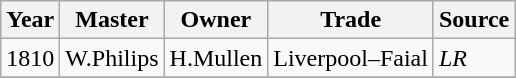<table class=" wikitable">
<tr>
<th>Year</th>
<th>Master</th>
<th>Owner</th>
<th>Trade</th>
<th>Source</th>
</tr>
<tr>
<td>1810</td>
<td>W.Philips</td>
<td>H.Mullen</td>
<td>Liverpool–Faial</td>
<td><em>LR</em></td>
</tr>
<tr>
</tr>
</table>
